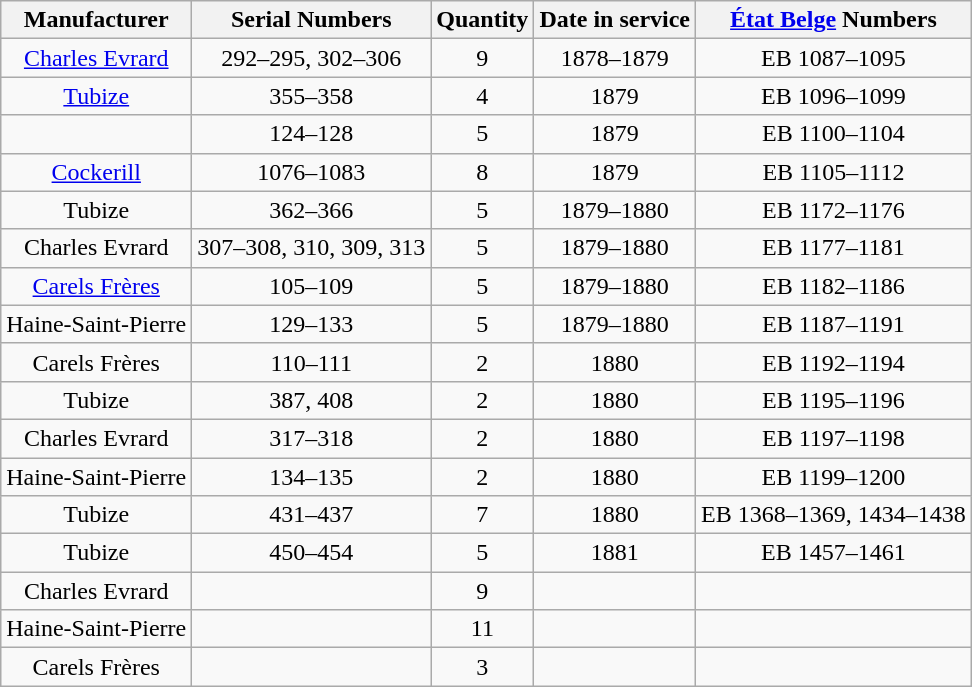<table class="wikitable" style=text-align:center>
<tr>
<th>Manufacturer</th>
<th>Serial Numbers</th>
<th>Quantity</th>
<th>Date in service</th>
<th><a href='#'>État Belge</a> Numbers</th>
</tr>
<tr>
<td><a href='#'>Charles Evrard</a></td>
<td>292–295, 302–306</td>
<td>9</td>
<td>1878–1879</td>
<td>EB 1087–1095</td>
</tr>
<tr>
<td><a href='#'>Tubize</a></td>
<td>355–358</td>
<td>4</td>
<td>1879</td>
<td>EB 1096–1099</td>
</tr>
<tr>
<td></td>
<td>124–128</td>
<td>5</td>
<td>1879</td>
<td>EB 1100–1104</td>
</tr>
<tr>
<td><a href='#'>Cockerill</a></td>
<td>1076–1083</td>
<td>8</td>
<td>1879</td>
<td>EB 1105–1112</td>
</tr>
<tr>
<td>Tubize</td>
<td>362–366</td>
<td>5</td>
<td>1879–1880</td>
<td>EB 1172–1176</td>
</tr>
<tr>
<td>Charles Evrard</td>
<td>307–308, 310, 309, 313</td>
<td>5</td>
<td>1879–1880</td>
<td>EB 1177–1181</td>
</tr>
<tr>
<td><a href='#'>Carels Frères</a></td>
<td>105–109</td>
<td>5</td>
<td>1879–1880</td>
<td>EB 1182–1186</td>
</tr>
<tr>
<td>Haine-Saint-Pierre</td>
<td>129–133</td>
<td>5</td>
<td>1879–1880</td>
<td>EB 1187–1191</td>
</tr>
<tr>
<td>Carels Frères</td>
<td>110–111</td>
<td>2</td>
<td>1880</td>
<td>EB 1192–1194</td>
</tr>
<tr>
<td>Tubize</td>
<td>387, 408</td>
<td>2</td>
<td>1880</td>
<td>EB 1195–1196</td>
</tr>
<tr>
<td>Charles Evrard</td>
<td>317–318</td>
<td>2</td>
<td>1880</td>
<td>EB 1197–1198</td>
</tr>
<tr>
<td>Haine-Saint-Pierre</td>
<td>134–135</td>
<td>2</td>
<td>1880</td>
<td>EB 1199–1200</td>
</tr>
<tr>
<td>Tubize</td>
<td>431–437</td>
<td>7</td>
<td>1880</td>
<td>EB 1368–1369, 1434–1438</td>
</tr>
<tr>
<td>Tubize</td>
<td>450–454</td>
<td>5</td>
<td>1881</td>
<td>EB 1457–1461</td>
</tr>
<tr>
<td>Charles Evrard</td>
<td></td>
<td>9</td>
<td></td>
<td></td>
</tr>
<tr>
<td>Haine-Saint-Pierre</td>
<td></td>
<td>11</td>
<td></td>
<td></td>
</tr>
<tr>
<td>Carels Frères</td>
<td></td>
<td>3</td>
<td></td>
<td></td>
</tr>
</table>
